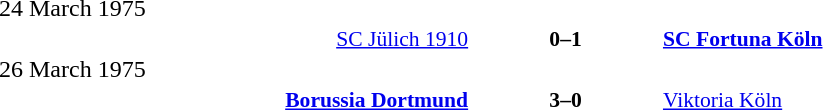<table width=100% cellspacing=1>
<tr>
<th width=25%></th>
<th width=10%></th>
<th width=25%></th>
<th></th>
</tr>
<tr>
<td>24 March 1975</td>
</tr>
<tr style=font-size:90%>
<td align=right><a href='#'>SC Jülich 1910</a></td>
<td align=center><strong>0–1</strong></td>
<td><strong><a href='#'>SC Fortuna Köln</a></strong></td>
</tr>
<tr>
<td>26 March 1975</td>
</tr>
<tr style=font-size:90%>
<td align=right><strong><a href='#'>Borussia Dortmund</a></strong></td>
<td align=center><strong>3–0</strong></td>
<td><a href='#'>Viktoria Köln</a></td>
</tr>
</table>
